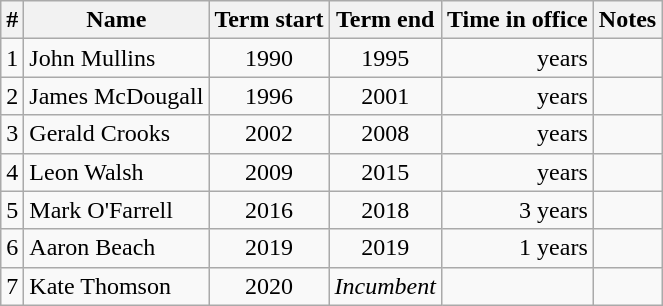<table class="wikitable">
<tr>
<th>#</th>
<th>Name</th>
<th>Term start</th>
<th>Term end</th>
<th>Time in office</th>
<th>Notes</th>
</tr>
<tr>
<td>1</td>
<td>John Mullins</td>
<td align=center>1990</td>
<td align=center>1995</td>
<td align=right> years</td>
<td></td>
</tr>
<tr>
<td>2</td>
<td>James McDougall</td>
<td align=center>1996</td>
<td align=center>2001</td>
<td align=right> years</td>
<td></td>
</tr>
<tr>
<td>3</td>
<td>Gerald Crooks</td>
<td align=center>2002</td>
<td align=center>2008</td>
<td align=right> years</td>
<td></td>
</tr>
<tr>
<td>4</td>
<td>Leon Walsh</td>
<td align=center>2009</td>
<td align=center>2015</td>
<td align=right> years</td>
<td></td>
</tr>
<tr>
<td>5</td>
<td>Mark O'Farrell</td>
<td align=center>2016</td>
<td align=center>2018</td>
<td align=right>3 years</td>
<td></td>
</tr>
<tr>
<td>6</td>
<td>Aaron Beach</td>
<td align=center>2019</td>
<td align=center>2019</td>
<td align="right">1 years</td>
<td></td>
</tr>
<tr>
<td>7</td>
<td>Kate Thomson</td>
<td align=center>2020</td>
<td align=center><em>Incumbent</em></td>
<td></td>
<td></td>
</tr>
</table>
